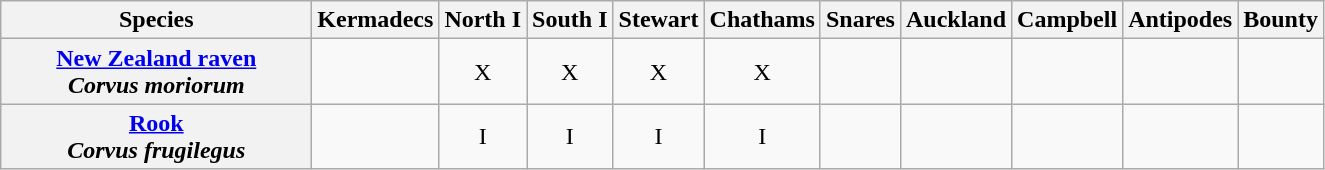<table class="wikitable" style="text-align:center">
<tr>
<th width="200">Species</th>
<th>Kermadecs</th>
<th>North I</th>
<th>South I</th>
<th>Stewart</th>
<th>Chathams</th>
<th>Snares</th>
<th>Auckland</th>
<th>Campbell</th>
<th>Antipodes</th>
<th>Bounty</th>
</tr>
<tr>
<th><a href='#'>New Zealand raven</a><br><em>Corvus moriorum</em></th>
<td></td>
<td>X</td>
<td>X</td>
<td>X</td>
<td>X</td>
<td></td>
<td></td>
<td></td>
<td></td>
<td></td>
</tr>
<tr>
<th><a href='#'>Rook</a><br><em>Corvus frugilegus</em></th>
<td></td>
<td>I</td>
<td>I</td>
<td>I</td>
<td>I</td>
<td></td>
<td></td>
<td></td>
<td></td>
<td></td>
</tr>
</table>
